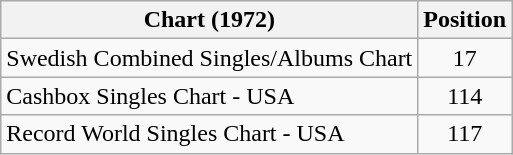<table class="wikitable">
<tr>
<th align="left">Chart (1972)</th>
<th align="center">Position</th>
</tr>
<tr>
<td align="left">Swedish Combined Singles/Albums Chart</td>
<td align="center">17</td>
</tr>
<tr>
<td align="left">Cashbox Singles Chart - USA</td>
<td align="center">114</td>
</tr>
<tr>
<td align="left">Record World Singles Chart - USA</td>
<td align="center">117</td>
</tr>
</table>
